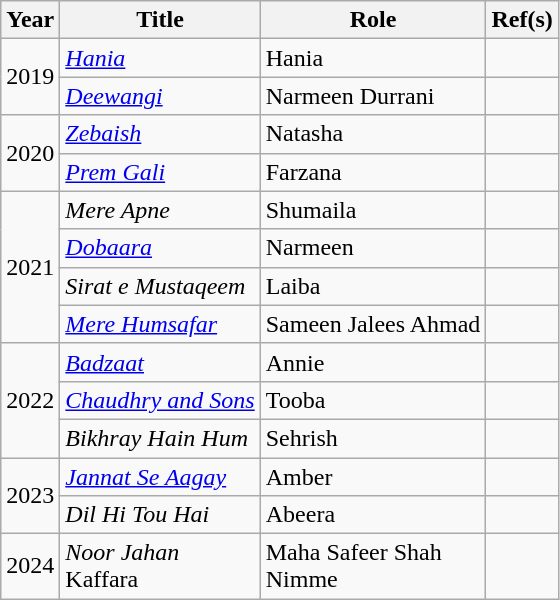<table class="wikitable sortable plainrowheaders">
<tr style="text-align:center;">
<th scope="col">Year</th>
<th scope="col">Title</th>
<th scope="col">Role</th>
<th scope="col">Ref(s)</th>
</tr>
<tr>
<td rowspan="2">2019</td>
<td><em><a href='#'>Hania</a></em></td>
<td>Hania</td>
<td></td>
</tr>
<tr>
<td><em><a href='#'>Deewangi</a></em></td>
<td>Narmeen Durrani</td>
<td></td>
</tr>
<tr>
<td rowspan="2">2020</td>
<td><em><a href='#'>Zebaish</a></em></td>
<td>Natasha</td>
<td></td>
</tr>
<tr>
<td><em><a href='#'>Prem Gali</a></em></td>
<td>Farzana</td>
<td></td>
</tr>
<tr>
<td rowspan="4">2021</td>
<td><em>Mere Apne</em></td>
<td>Shumaila</td>
<td></td>
</tr>
<tr>
<td><em><a href='#'>Dobaara</a></em></td>
<td>Narmeen</td>
<td></td>
</tr>
<tr>
<td><em>Sirat e Mustaqeem</em></td>
<td>Laiba</td>
<td></td>
</tr>
<tr>
<td><em><a href='#'>Mere Humsafar</a></em></td>
<td>Sameen Jalees Ahmad</td>
<td></td>
</tr>
<tr>
<td rowspan="3">2022</td>
<td><em><a href='#'>Badzaat</a></em></td>
<td>Annie</td>
<td></td>
</tr>
<tr>
<td><em><a href='#'>Chaudhry and Sons</a></em></td>
<td>Tooba</td>
<td></td>
</tr>
<tr>
<td><em>Bikhray Hain Hum</em></td>
<td>Sehrish</td>
<td></td>
</tr>
<tr>
<td rowspan="2">2023</td>
<td><em><a href='#'>Jannat Se Aagay</a></em></td>
<td>Amber</td>
<td></td>
</tr>
<tr>
<td><em>Dil Hi Tou Hai</em></td>
<td>Abeera</td>
<td></td>
</tr>
<tr>
<td>2024</td>
<td><em>Noor Jahan</em><br>Kaffara</td>
<td>Maha Safeer Shah<br>Nimme</td>
<td></td>
</tr>
</table>
